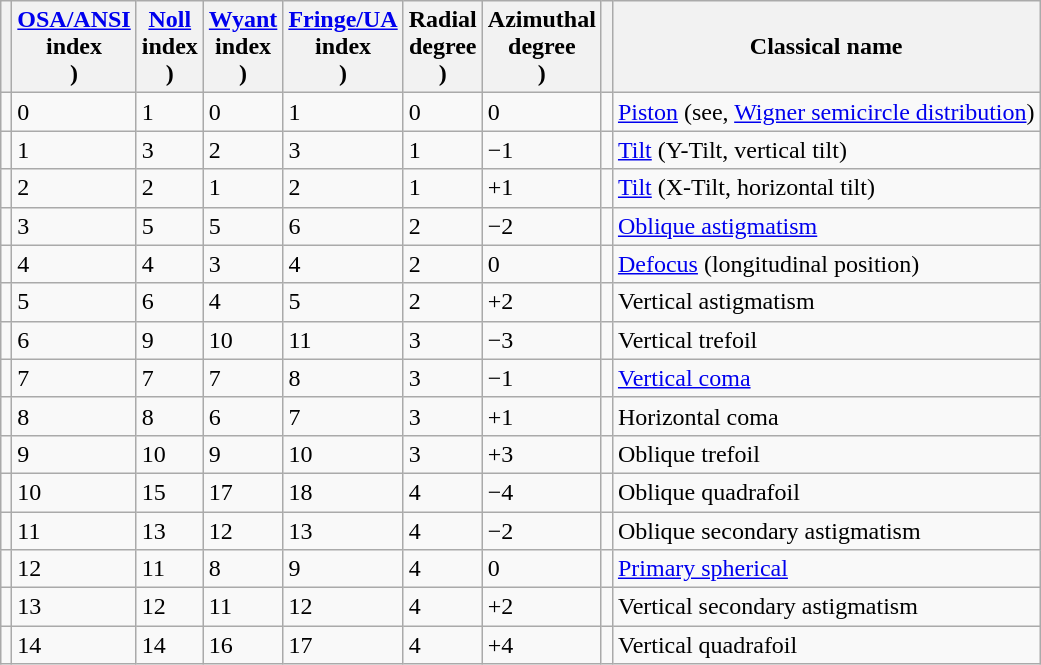<table class="wikitable sortable">
<tr>
<th></th>
<th><a href='#'>OSA/ANSI</a><br>index<br>)</th>
<th><a href='#'>Noll</a><br>index<br>)</th>
<th><a href='#'>Wyant</a><br>index<br>)</th>
<th><a href='#'>Fringe/UA</a><br>index<br>)</th>
<th>Radial<br>degree<br>)</th>
<th>Azimuthal<br>degree<br>)</th>
<th></th>
<th>Classical name</th>
</tr>
<tr>
<td></td>
<td>0</td>
<td>1</td>
<td>0</td>
<td>1</td>
<td>0</td>
<td>0</td>
<td></td>
<td><a href='#'>Piston</a> (see, <a href='#'>Wigner semicircle distribution</a>)</td>
</tr>
<tr>
<td></td>
<td>1</td>
<td>3</td>
<td>2</td>
<td>3</td>
<td>1</td>
<td>−1</td>
<td></td>
<td><a href='#'>Tilt</a> (Y-Tilt, vertical tilt)</td>
</tr>
<tr>
<td></td>
<td>2</td>
<td>2</td>
<td>1</td>
<td>2</td>
<td>1</td>
<td>+1</td>
<td></td>
<td><a href='#'>Tilt</a> (X-Tilt, horizontal tilt)</td>
</tr>
<tr>
<td></td>
<td>3</td>
<td>5</td>
<td>5</td>
<td>6</td>
<td>2</td>
<td>−2</td>
<td></td>
<td><a href='#'>Oblique astigmatism</a></td>
</tr>
<tr>
<td></td>
<td>4</td>
<td>4</td>
<td>3</td>
<td>4</td>
<td>2</td>
<td>0</td>
<td></td>
<td><a href='#'>Defocus</a> (longitudinal position)</td>
</tr>
<tr>
<td></td>
<td>5</td>
<td>6</td>
<td>4</td>
<td>5</td>
<td>2</td>
<td>+2</td>
<td></td>
<td>Vertical astigmatism</td>
</tr>
<tr>
<td></td>
<td>6</td>
<td>9</td>
<td>10</td>
<td>11</td>
<td>3</td>
<td>−3</td>
<td></td>
<td>Vertical trefoil</td>
</tr>
<tr>
<td></td>
<td>7</td>
<td>7</td>
<td>7</td>
<td>8</td>
<td>3</td>
<td>−1</td>
<td></td>
<td><a href='#'>Vertical coma</a></td>
</tr>
<tr>
<td></td>
<td>8</td>
<td>8</td>
<td>6</td>
<td>7</td>
<td>3</td>
<td>+1</td>
<td></td>
<td>Horizontal coma</td>
</tr>
<tr>
<td></td>
<td>9</td>
<td>10</td>
<td>9</td>
<td>10</td>
<td>3</td>
<td>+3</td>
<td></td>
<td>Oblique trefoil</td>
</tr>
<tr>
<td></td>
<td>10</td>
<td>15</td>
<td>17</td>
<td>18</td>
<td>4</td>
<td>−4</td>
<td></td>
<td>Oblique quadrafoil</td>
</tr>
<tr>
<td></td>
<td>11</td>
<td>13</td>
<td>12</td>
<td>13</td>
<td>4</td>
<td>−2</td>
<td></td>
<td>Oblique secondary astigmatism</td>
</tr>
<tr>
<td></td>
<td>12</td>
<td>11</td>
<td>8</td>
<td>9</td>
<td>4</td>
<td>0</td>
<td></td>
<td><a href='#'>Primary spherical</a></td>
</tr>
<tr>
<td></td>
<td>13</td>
<td>12</td>
<td>11</td>
<td>12</td>
<td>4</td>
<td>+2</td>
<td></td>
<td>Vertical secondary astigmatism</td>
</tr>
<tr>
<td></td>
<td>14</td>
<td>14</td>
<td>16</td>
<td>17</td>
<td>4</td>
<td>+4</td>
<td></td>
<td>Vertical quadrafoil</td>
</tr>
</table>
